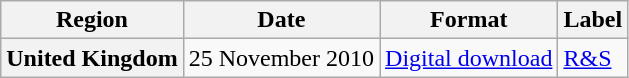<table class="wikitable plainrowheaders" border="1">
<tr>
<th>Region</th>
<th>Date</th>
<th>Format</th>
<th>Label</th>
</tr>
<tr>
<th scope="row">United Kingdom</th>
<td>25 November 2010</td>
<td><a href='#'>Digital download</a></td>
<td><a href='#'>R&S</a></td>
</tr>
</table>
